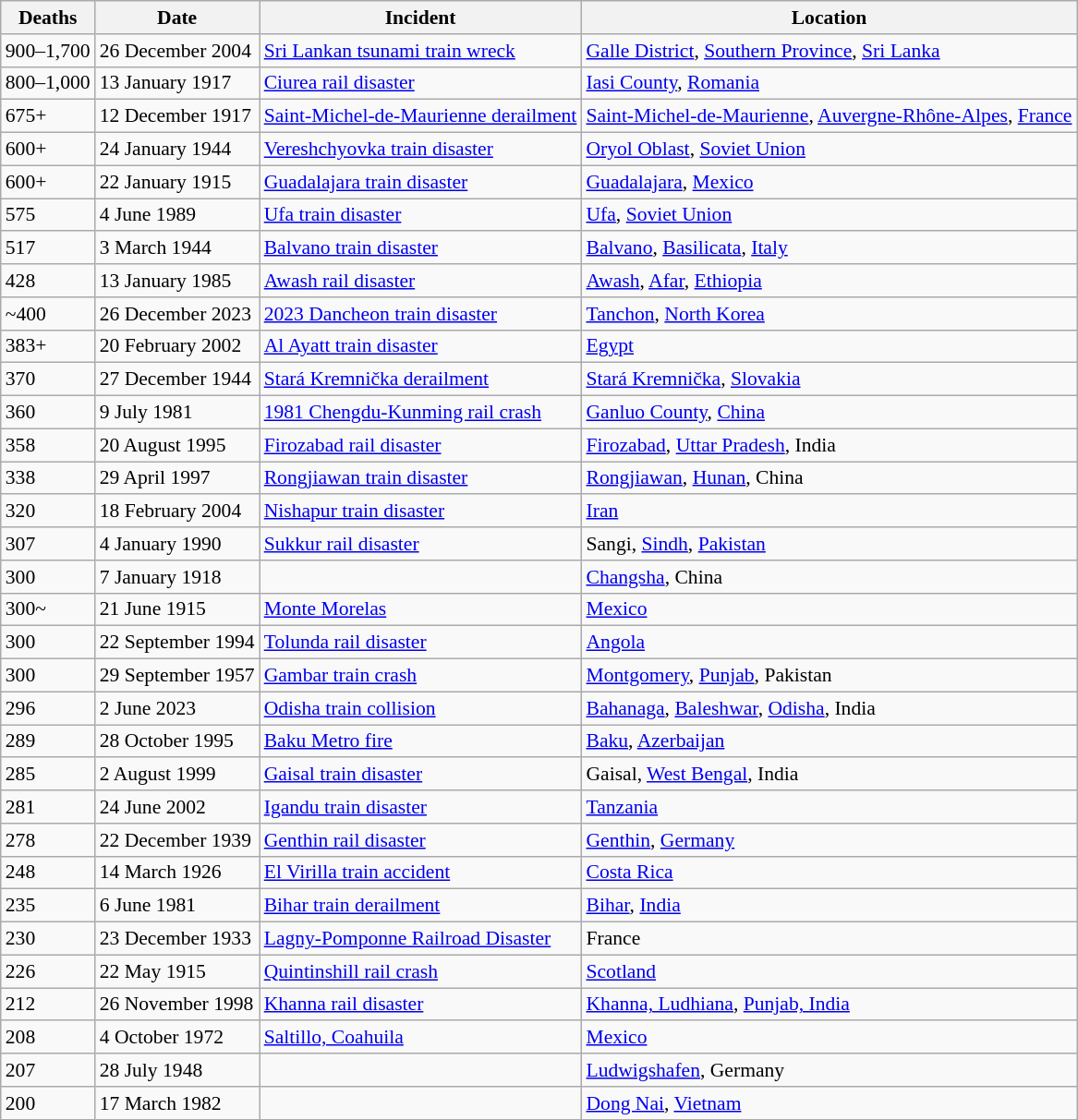<table class="wikitable sortable defaultleft col1center" style="font-size: 90%">
<tr>
<th data-sort-type="number">Deaths</th>
<th data-sort-type="date">Date</th>
<th class="unsortable">Incident</th>
<th>Location</th>
</tr>
<tr>
<td>900–1,700</td>
<td>26 December 2004</td>
<td><a href='#'>Sri Lankan tsunami train wreck</a></td>
<td data-sort-value="ASLK"><a href='#'>Galle District</a>, <a href='#'>Southern Province</a>, <a href='#'>Sri Lanka</a></td>
</tr>
<tr>
<td>800–1,000</td>
<td>13 January 1917</td>
<td><a href='#'>Ciurea rail disaster</a></td>
<td data-sort-value="EURO"><a href='#'>Iasi County</a>, <a href='#'>Romania</a></td>
</tr>
<tr>
<td>675+</td>
<td>12 December 1917</td>
<td><a href='#'>Saint-Michel-de-Maurienne derailment</a></td>
<td data-sort-value="EUFR"><a href='#'>Saint-Michel-de-Maurienne</a>, <a href='#'>Auvergne-Rhône-Alpes</a>, <a href='#'>France</a></td>
</tr>
<tr>
<td>600+</td>
<td>24 January 1944</td>
<td><a href='#'>Vereshchyovka train disaster</a></td>
<td data-sort-value="EURUVE"><a href='#'>Oryol Oblast</a>, <a href='#'>Soviet Union</a></td>
</tr>
<tr>
<td data-sort-value="600">600+</td>
<td>22 January 1915</td>
<td><a href='#'>Guadalajara train disaster</a></td>
<td data-sort-value="NAMX"><a href='#'>Guadalajara</a>, <a href='#'>Mexico</a></td>
</tr>
<tr>
<td>575</td>
<td>4 June 1989</td>
<td><a href='#'>Ufa train disaster</a></td>
<td data-sort-value="EURUUF"><a href='#'>Ufa</a>, <a href='#'>Soviet Union</a></td>
</tr>
<tr>
<td>517</td>
<td>3 March 1944</td>
<td><a href='#'>Balvano train disaster</a></td>
<td data-sort-value="EUIT"><a href='#'>Balvano</a>, <a href='#'>Basilicata</a>, <a href='#'>Italy</a></td>
</tr>
<tr>
<td>428</td>
<td>13 January 1985</td>
<td><a href='#'>Awash rail disaster</a></td>
<td data-sort-value="AFET"><a href='#'>Awash</a>, <a href='#'>Afar</a>, <a href='#'>Ethiopia</a></td>
</tr>
<tr>
<td>~400</td>
<td>26 December 2023</td>
<td><a href='#'>2023 Dancheon train disaster</a></td>
<td data-sort-value="ASIN"><a href='#'>Tanchon</a>, <a href='#'>North Korea</a></td>
</tr>
<tr>
<td data-sort-value="383">383+</td>
<td>20 February 2002</td>
<td><a href='#'>Al Ayatt train disaster</a></td>
<td data-sort-value="AFEG"><a href='#'>Egypt</a></td>
</tr>
<tr>
<td>370</td>
<td>27 December 1944</td>
<td><a href='#'>Stará Kremnička derailment</a></td>
<td data-sort-value="EUSK"><a href='#'>Stará Kremnička</a>, <a href='#'>Slovakia</a></td>
</tr>
<tr>
<td>360</td>
<td>9 July 1981</td>
<td><a href='#'>1981 Chengdu-Kunming rail crash</a></td>
<td data-sort-value="ASCN"><a href='#'>Ganluo County</a>, <a href='#'>China</a></td>
</tr>
<tr>
<td>358</td>
<td>20 August 1995</td>
<td><a href='#'>Firozabad rail disaster</a></td>
<td data-sort-value="ASIN"><a href='#'>Firozabad</a>, <a href='#'>Uttar Pradesh</a>, India</td>
</tr>
<tr>
<td>338</td>
<td>29 April 1997</td>
<td><a href='#'>Rongjiawan train disaster</a></td>
<td data-sort-value="ASCN"><a href='#'>Rongjiawan</a>, <a href='#'>Hunan</a>, China</td>
</tr>
<tr>
<td>320</td>
<td>18 February 2004</td>
<td><a href='#'>Nishapur train disaster</a></td>
<td data-sort-value="ASIR"><a href='#'>Iran</a></td>
</tr>
<tr>
<td>307</td>
<td>4 January 1990</td>
<td><a href='#'>Sukkur rail disaster</a></td>
<td data-sort-value="ASPK">Sangi, <a href='#'>Sindh</a>, <a href='#'>Pakistan</a></td>
</tr>
<tr>
<td>300</td>
<td>7 January 1918</td>
<td></td>
<td data-sort-value="ASCN"><a href='#'>Changsha</a>, China</td>
</tr>
<tr>
<td data-sort-value="300">300~</td>
<td>21 June 1915</td>
<td><a href='#'>Monte Morelas</a></td>
<td data-sort-value="NAMS"><a href='#'>Mexico</a></td>
</tr>
<tr>
<td>300</td>
<td>22 September 1994</td>
<td><a href='#'>Tolunda rail disaster</a></td>
<td data-sort-value="AFAO"><a href='#'>Angola</a></td>
</tr>
<tr>
<td>300</td>
<td>29 September 1957</td>
<td><a href='#'>Gambar train crash</a></td>
<td data-sort-value="ASPK"><a href='#'>Montgomery</a>, <a href='#'>Punjab</a>, Pakistan</td>
</tr>
<tr>
<td>296</td>
<td>2 June 2023</td>
<td><a href='#'>Odisha train collision</a></td>
<td data-sort-value="ASIN"><a href='#'>Bahanaga</a>, <a href='#'>Baleshwar</a>, <a href='#'>Odisha</a>, India</td>
</tr>
<tr>
<td>289</td>
<td>28 October 1995</td>
<td><a href='#'>Baku Metro fire</a></td>
<td data-sort-value="ASAZ"><a href='#'>Baku</a>, <a href='#'>Azerbaijan</a></td>
</tr>
<tr>
<td>285</td>
<td>2 August 1999</td>
<td><a href='#'>Gaisal train disaster</a></td>
<td data-sort-value="ASIN">Gaisal, <a href='#'>West Bengal</a>, India</td>
</tr>
<tr>
<td>281</td>
<td>24 June 2002</td>
<td><a href='#'>Igandu train disaster</a></td>
<td data-sort-value="AFTZ"><a href='#'>Tanzania</a></td>
</tr>
<tr>
<td>278</td>
<td>22 December 1939</td>
<td><a href='#'>Genthin rail disaster</a></td>
<td data-sort-value="EUDE"><a href='#'>Genthin</a>, <a href='#'>Germany</a></td>
</tr>
<tr>
<td>248</td>
<td>14 March 1926</td>
<td><a href='#'>El Virilla train accident</a></td>
<td data-sort-value="NACR"><a href='#'>Costa Rica</a></td>
</tr>
<tr>
<td>235</td>
<td>6 June 1981</td>
<td><a href='#'>Bihar train derailment</a></td>
<td data-sort-value="ASIN"><a href='#'>Bihar</a>, <a href='#'>India</a></td>
</tr>
<tr>
<td>230</td>
<td>23 December 1933</td>
<td><a href='#'>Lagny-Pomponne Railroad Disaster</a></td>
<td data-sort-value="EUFR">France</td>
</tr>
<tr>
<td>226</td>
<td>22 May 1915</td>
<td><a href='#'>Quintinshill rail crash</a></td>
<td data-sort-value="EUGB"><a href='#'>Scotland</a></td>
</tr>
<tr>
<td>212</td>
<td>26 November 1998</td>
<td><a href='#'>Khanna rail disaster</a></td>
<td data-sort-value="ASIN"><a href='#'>Khanna, Ludhiana</a>, <a href='#'>Punjab, India</a></td>
</tr>
<tr>
<td>208</td>
<td>4 October 1972</td>
<td><a href='#'>Saltillo, Coahuila</a></td>
<td data-sort-value="NAMX"><a href='#'>Mexico</a></td>
</tr>
<tr>
<td>207</td>
<td>28 July 1948</td>
<td></td>
<td data-sort-value="EUDE"><a href='#'>Ludwigshafen</a>, Germany</td>
</tr>
<tr>
<td>200</td>
<td>17 March 1982</td>
<td></td>
<td data-sort-value="ASVN"><a href='#'>Dong Nai</a>, <a href='#'>Vietnam</a></td>
</tr>
</table>
